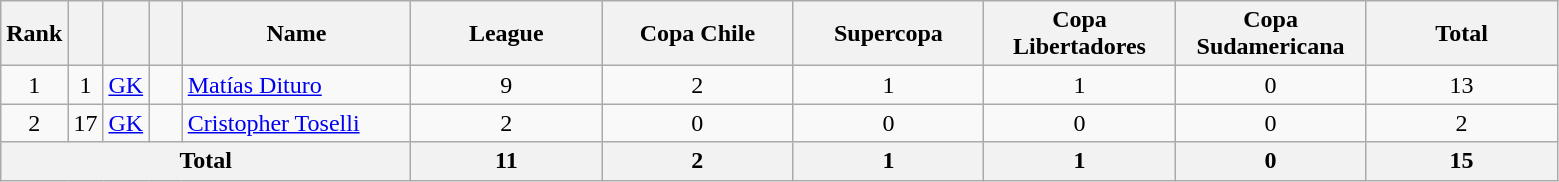<table class="wikitable sortable" style="text-align:center">
<tr>
<th width="15">Rank</th>
<th width="15"></th>
<th width="15"></th>
<th width="15"></th>
<th width="145">Name</th>
<th width="120">League</th>
<th width="120">Copa Chile</th>
<th width="120">Supercopa</th>
<th width="120">Copa<br>Libertadores</th>
<th width="120">Copa<br>Sudamericana</th>
<th width="120">Total</th>
</tr>
<tr>
<td>1</td>
<td>1</td>
<td><a href='#'>GK</a></td>
<td></td>
<td align="left"><a href='#'>Matías Dituro</a></td>
<td>9</td>
<td>2</td>
<td>1</td>
<td>1</td>
<td>0</td>
<td>13</td>
</tr>
<tr>
<td>2</td>
<td>17</td>
<td><a href='#'>GK</a></td>
<td></td>
<td align="left"><a href='#'>Cristopher Toselli</a></td>
<td>2</td>
<td>0</td>
<td>0</td>
<td>0</td>
<td>0</td>
<td>2</td>
</tr>
<tr>
<th colspan="5">Total</th>
<th>11</th>
<th>2</th>
<th>1</th>
<th>1</th>
<th>0</th>
<th>15</th>
</tr>
</table>
